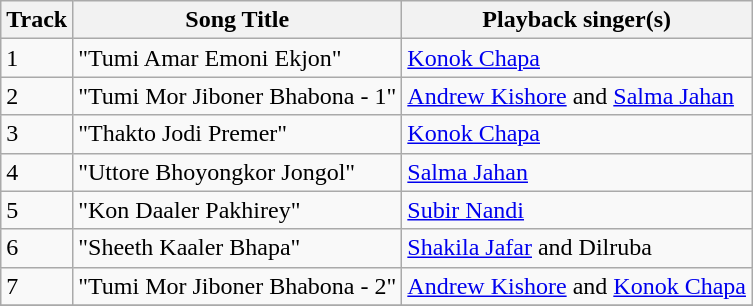<table class="wikitable">
<tr>
<th>Track</th>
<th>Song Title</th>
<th>Playback singer(s)</th>
</tr>
<tr>
<td>1</td>
<td>"Tumi Amar Emoni Ekjon"</td>
<td><a href='#'>Konok Chapa</a></td>
</tr>
<tr>
<td>2</td>
<td>"Tumi Mor Jiboner Bhabona - 1"</td>
<td><a href='#'>Andrew Kishore</a> and <a href='#'>Salma Jahan</a></td>
</tr>
<tr>
<td>3</td>
<td>"Thakto Jodi Premer"</td>
<td><a href='#'>Konok Chapa</a></td>
</tr>
<tr>
<td>4</td>
<td>"Uttore Bhoyongkor Jongol"</td>
<td><a href='#'>Salma Jahan</a></td>
</tr>
<tr>
<td>5</td>
<td>"Kon Daaler Pakhirey"</td>
<td><a href='#'>Subir Nandi</a></td>
</tr>
<tr>
<td>6</td>
<td>"Sheeth Kaaler Bhapa"</td>
<td><a href='#'>Shakila Jafar</a> and Dilruba</td>
</tr>
<tr>
<td>7</td>
<td>"Tumi Mor Jiboner Bhabona - 2"</td>
<td><a href='#'>Andrew Kishore</a> and <a href='#'>Konok Chapa</a></td>
</tr>
<tr>
</tr>
</table>
